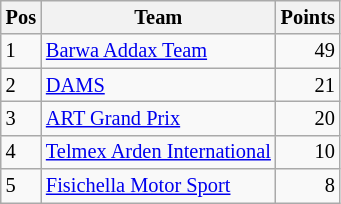<table class="wikitable" style="font-size: 85%;">
<tr>
<th>Pos</th>
<th>Team</th>
<th>Points</th>
</tr>
<tr>
<td>1</td>
<td> <a href='#'>Barwa Addax Team</a></td>
<td align="right">49</td>
</tr>
<tr>
<td>2</td>
<td> <a href='#'>DAMS</a></td>
<td align="right">21</td>
</tr>
<tr>
<td>3</td>
<td> <a href='#'>ART Grand Prix</a></td>
<td align="right">20</td>
</tr>
<tr>
<td>4</td>
<td> <a href='#'>Telmex Arden International</a></td>
<td align="right">10</td>
</tr>
<tr>
<td>5</td>
<td> <a href='#'>Fisichella Motor Sport</a></td>
<td align="right">8</td>
</tr>
</table>
